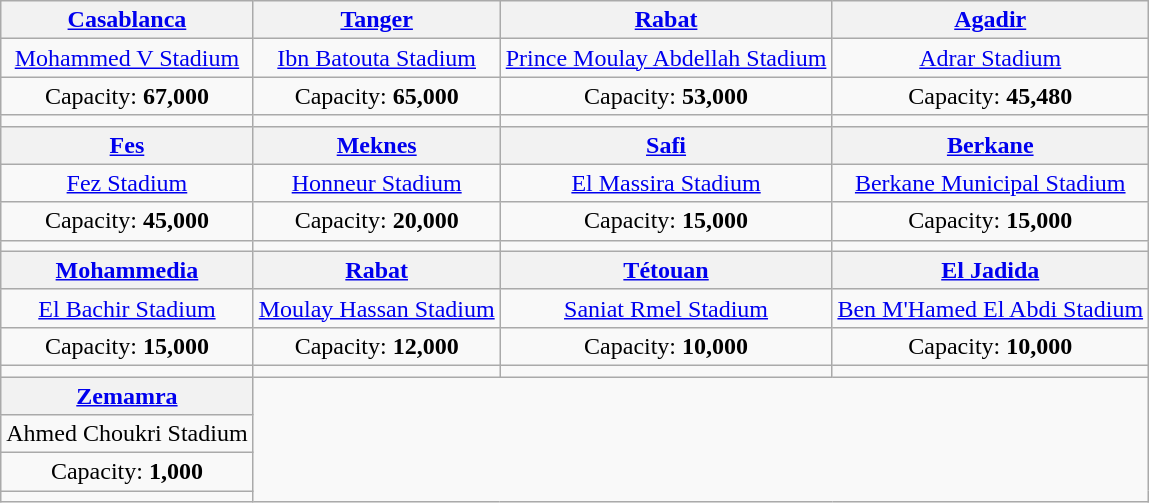<table class="wikitable" style="text-align:center">
<tr>
<th><a href='#'>Casablanca</a></th>
<th><a href='#'>Tanger</a></th>
<th><a href='#'>Rabat</a></th>
<th><a href='#'>Agadir</a></th>
</tr>
<tr>
<td><a href='#'>Mohammed V Stadium</a></td>
<td><a href='#'>Ibn Batouta Stadium</a></td>
<td><a href='#'>Prince Moulay Abdellah Stadium</a></td>
<td><a href='#'>Adrar Stadium</a></td>
</tr>
<tr>
<td>Capacity: <strong>67,000</strong></td>
<td>Capacity: <strong>65,000</strong></td>
<td>Capacity: <strong>53,000</strong></td>
<td>Capacity: <strong>45,480</strong></td>
</tr>
<tr>
<td></td>
<td></td>
<td></td>
<td></td>
</tr>
<tr>
<th><a href='#'>Fes</a></th>
<th><a href='#'>Meknes</a></th>
<th><a href='#'>Safi</a></th>
<th><a href='#'>Berkane</a></th>
</tr>
<tr>
<td><a href='#'>Fez Stadium</a></td>
<td><a href='#'>Honneur Stadium</a></td>
<td><a href='#'>El Massira Stadium</a></td>
<td><a href='#'>Berkane Municipal Stadium</a></td>
</tr>
<tr>
<td>Capacity: <strong>45,000</strong></td>
<td>Capacity: <strong>20,000</strong></td>
<td>Capacity: <strong>15,000</strong></td>
<td>Capacity: <strong>15,000</strong></td>
</tr>
<tr>
<td></td>
<td></td>
<td></td>
<td></td>
</tr>
<tr>
<th><a href='#'>Mohammedia</a></th>
<th><a href='#'>Rabat</a></th>
<th><a href='#'>Tétouan</a></th>
<th><a href='#'>El Jadida</a></th>
</tr>
<tr>
<td><a href='#'>El Bachir Stadium</a></td>
<td><a href='#'>Moulay Hassan Stadium</a></td>
<td><a href='#'>Saniat Rmel Stadium</a></td>
<td><a href='#'>Ben M'Hamed El Abdi Stadium</a></td>
</tr>
<tr>
<td>Capacity: <strong>15,000</strong></td>
<td>Capacity: <strong>12,000</strong></td>
<td>Capacity: <strong>10,000</strong></td>
<td>Capacity: <strong>10,000</strong></td>
</tr>
<tr>
<td></td>
<td></td>
<td></td>
<td></td>
</tr>
<tr>
<th><a href='#'>Zemamra</a></th>
</tr>
<tr>
<td>Ahmed Choukri Stadium</td>
</tr>
<tr>
<td>Capacity: <strong>1,000</strong></td>
</tr>
<tr>
<td></td>
</tr>
</table>
